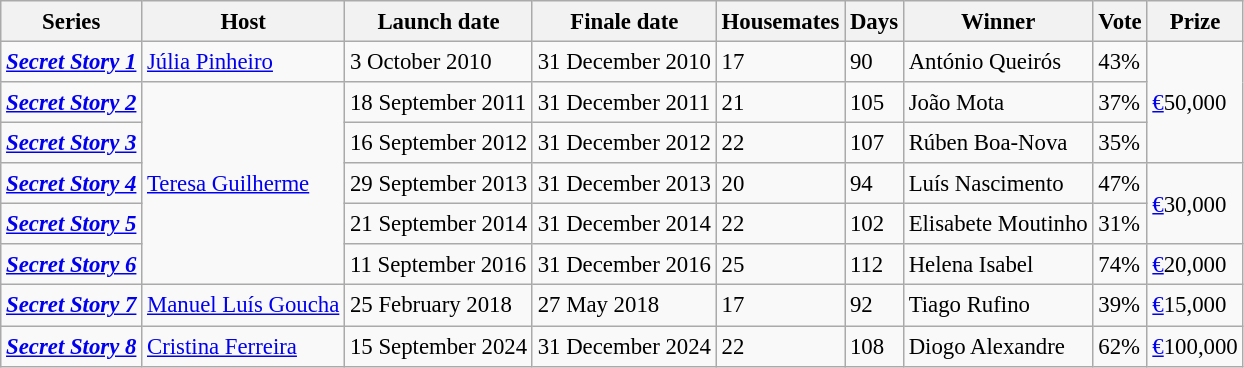<table class="wikitable" style="text-align:left; font-size:95%; line-height:20px;">
<tr>
<th>Series</th>
<th>Host</th>
<th>Launch date</th>
<th>Finale date</th>
<th>Housemates</th>
<th>Days</th>
<th>Winner</th>
<th>Vote</th>
<th>Prize</th>
</tr>
<tr>
<td><strong><a href='#'><em>Secret Story 1</em></a></strong></td>
<td><a href='#'>Júlia Pinheiro</a></td>
<td>3 October 2010</td>
<td>31 December 2010</td>
<td>17</td>
<td>90</td>
<td>António Queirós</td>
<td>43%</td>
<td rowspan=3><a href='#'>€</a>50,000</td>
</tr>
<tr>
<td><strong><a href='#'><em>Secret Story 2</em></a></strong></td>
<td rowspan="5"><a href='#'>Teresa Guilherme</a></td>
<td>18 September 2011</td>
<td>31 December 2011</td>
<td>21</td>
<td>105</td>
<td>João Mota</td>
<td>37%</td>
</tr>
<tr>
<td><strong><a href='#'><em>Secret Story 3</em></a></strong></td>
<td>16 September 2012</td>
<td>31 December 2012</td>
<td>22</td>
<td>107</td>
<td>Rúben Boa-Nova</td>
<td>35%</td>
</tr>
<tr>
<td><strong><a href='#'><em>Secret Story 4</em></a></strong></td>
<td>29 September 2013</td>
<td>31 December 2013</td>
<td>20</td>
<td>94</td>
<td>Luís Nascimento</td>
<td>47%</td>
<td rowspan=2><a href='#'>€</a>30,000</td>
</tr>
<tr>
<td><strong><a href='#'><em>Secret Story 5</em></a></strong></td>
<td>21 September 2014</td>
<td>31 December 2014</td>
<td>22</td>
<td>102</td>
<td>Elisabete Moutinho</td>
<td>31%</td>
</tr>
<tr>
<td><strong><a href='#'><em>Secret Story 6</em></a></strong></td>
<td>11 September 2016</td>
<td>31 December 2016</td>
<td>25</td>
<td>112</td>
<td>Helena Isabel</td>
<td>74%</td>
<td rowspan=1><a href='#'>€</a>20,000</td>
</tr>
<tr>
<td><strong><a href='#'><em>Secret Story 7</em></a></strong></td>
<td><a href='#'>Manuel Luís Goucha</a></td>
<td>25 February 2018</td>
<td>27 May 2018</td>
<td>17</td>
<td>92</td>
<td>Tiago Rufino</td>
<td>39%</td>
<td rowspan=1><a href='#'>€</a>15,000</td>
</tr>
<tr>
<td><strong><a href='#'><em>Secret Story 8</em></a></strong></td>
<td><a href='#'>Cristina Ferreira</a></td>
<td>15 September 2024</td>
<td>31 December 2024</td>
<td>22</td>
<td>108</td>
<td>Diogo Alexandre</td>
<td>62%</td>
<td rowspan=1><a href='#'>€</a>100,000</td>
</tr>
</table>
